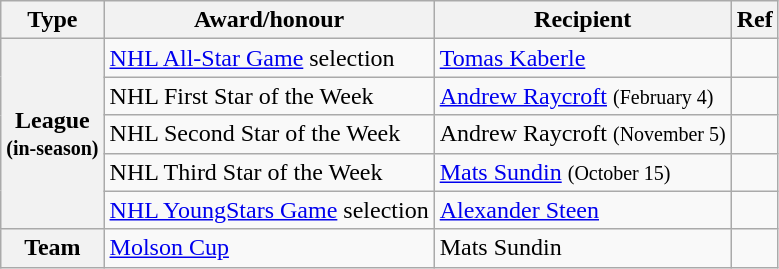<table class="wikitable">
<tr>
<th scope="col">Type</th>
<th scope="col">Award/honour</th>
<th scope="col">Recipient</th>
<th scope="col">Ref</th>
</tr>
<tr>
<th scope="row" rowspan="5">League<br><small>(in-season)</small></th>
<td><a href='#'>NHL All-Star Game</a> selection</td>
<td><a href='#'>Tomas Kaberle</a></td>
<td></td>
</tr>
<tr>
<td>NHL First Star of the Week</td>
<td><a href='#'>Andrew Raycroft</a> <small>(February 4)</small></td>
<td></td>
</tr>
<tr>
<td>NHL Second Star of the Week</td>
<td>Andrew Raycroft <small>(November 5)</small></td>
<td></td>
</tr>
<tr>
<td>NHL Third Star of the Week</td>
<td><a href='#'>Mats Sundin</a> <small>(October 15)</small></td>
<td></td>
</tr>
<tr>
<td><a href='#'>NHL YoungStars Game</a> selection</td>
<td><a href='#'>Alexander Steen</a></td>
<td></td>
</tr>
<tr>
<th scope="row">Team</th>
<td><a href='#'>Molson Cup</a></td>
<td>Mats Sundin</td>
<td></td>
</tr>
</table>
